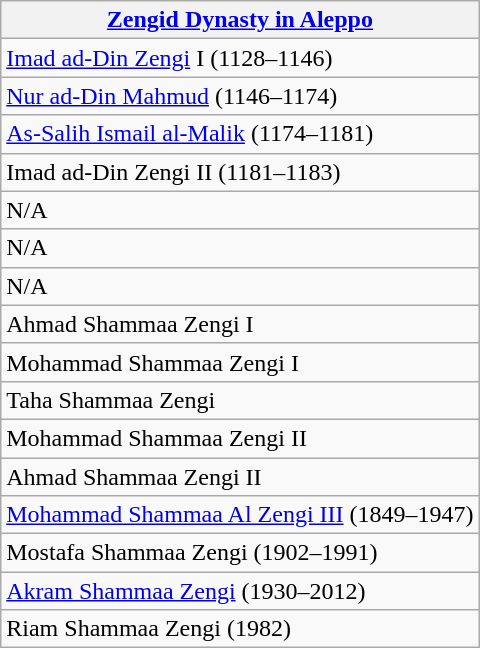<table class="wikitable" border="1">
<tr>
<th><a href='#'>Zengid Dynasty in Aleppo</a></th>
</tr>
<tr>
<td><a href='#'>Imad ad-Din Zengi</a> I (1128–1146)</td>
</tr>
<tr>
<td><a href='#'>Nur ad-Din Mahmud</a> (1146–1174)</td>
</tr>
<tr>
<td><a href='#'>As-Salih Ismail al-Malik</a> (1174–1181)</td>
</tr>
<tr>
<td>Imad ad-Din Zengi II (1181–1183)</td>
</tr>
<tr>
<td>N/A</td>
</tr>
<tr>
<td>N/A</td>
</tr>
<tr>
<td>N/A</td>
</tr>
<tr>
<td>Ahmad Shammaa  Zengi I</td>
</tr>
<tr>
<td>Mohammad  Shammaa Zengi I</td>
</tr>
<tr>
<td>Taha Shammaa Zengi</td>
</tr>
<tr>
<td>Mohammad  Shammaa Zengi II</td>
</tr>
<tr>
<td>Ahmad Shammaa Zengi II</td>
</tr>
<tr>
<td><a href='#'>Mohammad Shammaa Al Zengi III</a> (1849–1947)</td>
</tr>
<tr>
<td>Mostafa Shammaa Zengi (1902–1991)</td>
</tr>
<tr>
<td><a href='#'>Akram Shammaa Zengi</a> (1930–2012)</td>
</tr>
<tr>
<td>Riam Shammaa Zengi (1982)</td>
</tr>
</table>
